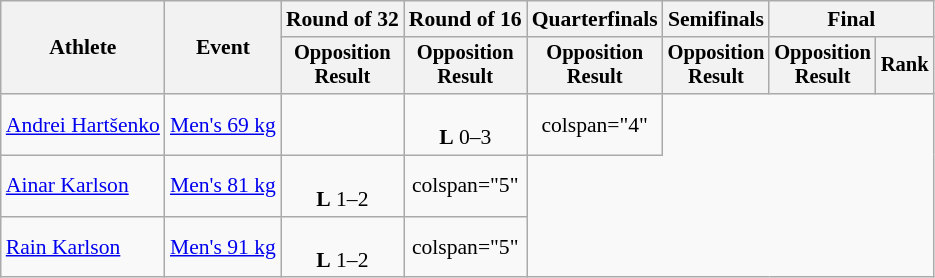<table class="wikitable" style="font-size:90%">
<tr>
<th rowspan="2">Athlete</th>
<th rowspan="2">Event</th>
<th>Round of 32</th>
<th>Round of 16</th>
<th>Quarterfinals</th>
<th>Semifinals</th>
<th colspan=2>Final</th>
</tr>
<tr style="font-size:95%">
<th>Opposition<br>Result</th>
<th>Opposition<br>Result</th>
<th>Opposition<br>Result</th>
<th>Opposition<br>Result</th>
<th>Opposition<br>Result</th>
<th>Rank</th>
</tr>
<tr align=center>
<td align=left><a href='#'>Andrei Hartšenko</a></td>
<td align=left><a href='#'>Men's 69 kg</a></td>
<td></td>
<td><br><strong>L</strong> 0–3</td>
<td>colspan="4" </td>
</tr>
<tr align=center>
<td align=left><a href='#'>Ainar Karlson</a></td>
<td align=left><a href='#'>Men's 81 kg</a></td>
<td><br><strong>L</strong> 1–2</td>
<td>colspan="5" </td>
</tr>
<tr align=center>
<td align=left><a href='#'>Rain Karlson</a></td>
<td align=left><a href='#'>Men's 91 kg</a></td>
<td><br><strong>L</strong> 1–2</td>
<td>colspan="5" </td>
</tr>
</table>
